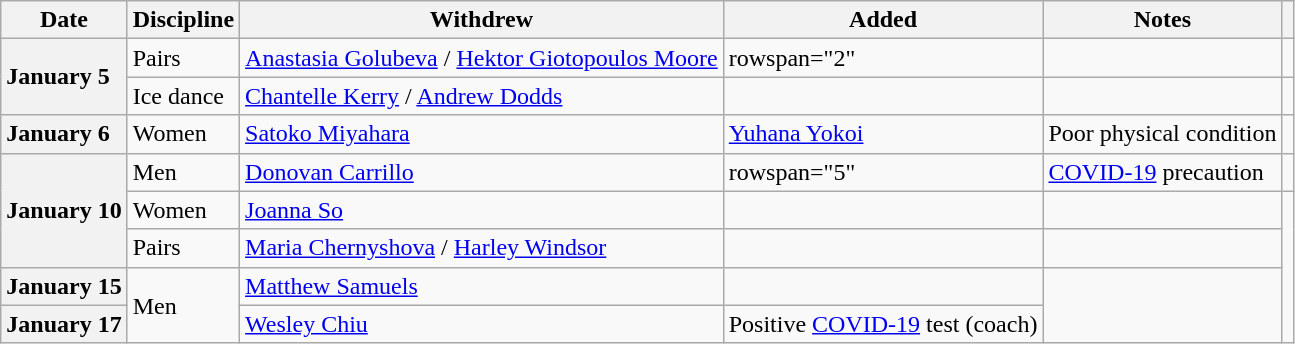<table class="wikitable unsortable">
<tr>
<th scope="col">Date</th>
<th scope="col">Discipline</th>
<th scope="col">Withdrew</th>
<th scope="col">Added</th>
<th scope="col">Notes</th>
<th scope="col"></th>
</tr>
<tr>
<th scope="row" style="text-align:left" rowspan=2>January 5</th>
<td>Pairs</td>
<td> <a href='#'>Anastasia Golubeva</a> / <a href='#'>Hektor Giotopoulos Moore</a></td>
<td>rowspan="2" </td>
<td></td>
<td></td>
</tr>
<tr>
<td>Ice dance</td>
<td> <a href='#'>Chantelle Kerry</a> / <a href='#'>Andrew Dodds</a></td>
<td></td>
<td></td>
</tr>
<tr>
<th scope="row" style="text-align:left">January 6</th>
<td>Women</td>
<td> <a href='#'>Satoko Miyahara</a></td>
<td> <a href='#'>Yuhana Yokoi</a></td>
<td>Poor physical condition</td>
<td></td>
</tr>
<tr>
<th scope="row" style="text-align:left" rowspan=3>January 10</th>
<td>Men</td>
<td> <a href='#'>Donovan Carrillo</a></td>
<td>rowspan="5" </td>
<td><a href='#'>COVID-19</a> precaution</td>
<td></td>
</tr>
<tr>
<td>Women</td>
<td> <a href='#'>Joanna So</a></td>
<td></td>
<td></td>
</tr>
<tr>
<td>Pairs</td>
<td> <a href='#'>Maria Chernyshova</a> / <a href='#'>Harley Windsor</a></td>
<td></td>
<td></td>
</tr>
<tr>
<th scope="row" style="text-align:left">January 15</th>
<td rowspan=2>Men</td>
<td> <a href='#'>Matthew Samuels</a></td>
<td></td>
<td rowspan=2></td>
</tr>
<tr>
<th scope="row" style="text-align:left">January 17</th>
<td> <a href='#'>Wesley Chiu</a></td>
<td>Positive <a href='#'>COVID-19</a> test (coach)</td>
</tr>
</table>
